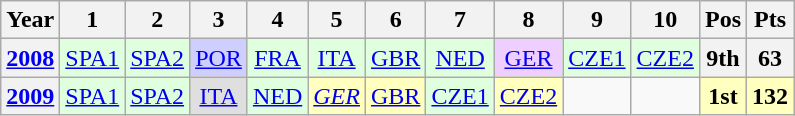<table class="wikitable" style="text-align:center">
<tr>
<th>Year</th>
<th>1</th>
<th>2</th>
<th>3</th>
<th>4</th>
<th>5</th>
<th>6</th>
<th>7</th>
<th>8</th>
<th>9</th>
<th>10</th>
<th>Pos</th>
<th>Pts</th>
</tr>
<tr>
<th><a href='#'>2008</a></th>
<td style="background:#dfffdf;"><a href='#'>SPA1</a><br></td>
<td style="background:#dfffdf;"><a href='#'>SPA2</a><br></td>
<td style="background:#cfcfff;"><a href='#'>POR</a><br></td>
<td style="background:#dfffdf;"><a href='#'>FRA</a><br></td>
<td style="background:#dfffdf;"><a href='#'>ITA</a><br></td>
<td style="background:#dfffdf;"><a href='#'>GBR</a><br></td>
<td style="background:#dfffdf;"><a href='#'>NED</a><br></td>
<td style="background:#efcfff;"><a href='#'>GER</a><br></td>
<td style="background:#dfffdf;"><a href='#'>CZE1</a><br></td>
<td style="background:#dfffdf;"><a href='#'>CZE2</a><br></td>
<th>9th</th>
<th>63</th>
</tr>
<tr>
<th><a href='#'>2009</a></th>
<td style="background:#dfffdf;"><a href='#'>SPA1</a><br></td>
<td style="background:#dfffdf;"><a href='#'>SPA2</a><br></td>
<td style="background:#dfdfdf;"><a href='#'>ITA</a><br></td>
<td style="background:#dfffdf;"><a href='#'>NED</a><br></td>
<td style="background:#ffffbf;"><em><a href='#'>GER</a></em><br></td>
<td style="background:#ffffbf;"><a href='#'>GBR</a><br></td>
<td style="background:#dfffdf;"><a href='#'>CZE1</a><br></td>
<td style="background:#ffffbf;"><a href='#'>CZE2</a><br></td>
<td></td>
<td></td>
<th style="background:#ffffbf;">1st</th>
<th style="background:#ffffbf;">132</th>
</tr>
</table>
